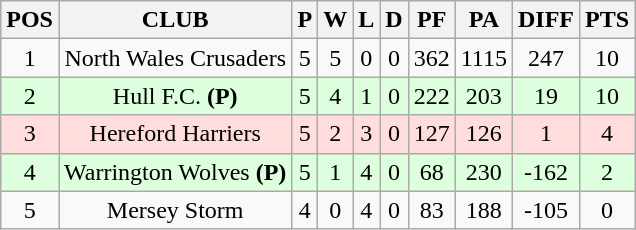<table class="wikitable" style="text-align: center;">
<tr>
<th>POS</th>
<th>CLUB</th>
<th>P</th>
<th>W</th>
<th>L</th>
<th>D</th>
<th>PF</th>
<th>PA</th>
<th>DIFF</th>
<th>PTS</th>
</tr>
<tr>
<td>1</td>
<td> North Wales Crusaders</td>
<td>5</td>
<td>5</td>
<td>0</td>
<td>0</td>
<td>362</td>
<td>1115</td>
<td>247</td>
<td>10</td>
</tr>
<tr style="background:#ddffdd;">
<td>2</td>
<td> Hull F.C. <strong>(P)</strong></td>
<td>5</td>
<td>4</td>
<td>1</td>
<td>0</td>
<td>222</td>
<td>203</td>
<td>19</td>
<td>10</td>
</tr>
<tr style="background:#ffdddd;">
<td>3</td>
<td>Hereford Harriers</td>
<td>5</td>
<td>2</td>
<td>3</td>
<td>0</td>
<td>127</td>
<td>126</td>
<td>1</td>
<td>4</td>
</tr>
<tr style="background:#ddffdd;">
<td>4</td>
<td> Warrington Wolves <strong>(P)</strong></td>
<td>5</td>
<td>1</td>
<td>4</td>
<td>0</td>
<td>68</td>
<td>230</td>
<td>-162</td>
<td>2</td>
</tr>
<tr>
<td>5</td>
<td>Mersey Storm</td>
<td>4</td>
<td>0</td>
<td>4</td>
<td>0</td>
<td>83</td>
<td>188</td>
<td>-105</td>
<td>0</td>
</tr>
</table>
